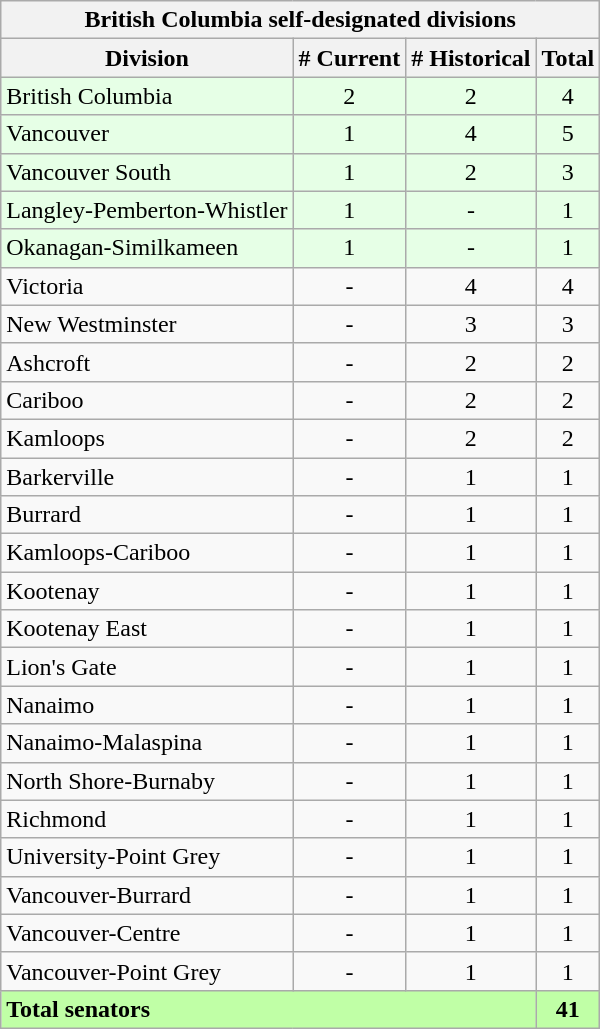<table class="wikitable collapsible collapsed">
<tr>
<th colspan="4" align="center"><strong>British Columbia self-designated divisions</strong></th>
</tr>
<tr>
<th align=left>Division</th>
<th align=center># Current</th>
<th align=center># Historical</th>
<th align=center>Total</th>
</tr>
<tr bgcolor="#E6FFE6">
<td align=left>British Columbia</td>
<td align=center>2</td>
<td align=center>2</td>
<td align=center>4</td>
</tr>
<tr bgcolor="#E6FFE6">
<td align=left>Vancouver</td>
<td align=center>1</td>
<td align=center>4</td>
<td align=center>5</td>
</tr>
<tr bgcolor="#E6FFE6">
<td align=left>Vancouver South</td>
<td align=center>1</td>
<td align=center>2</td>
<td align=center>3</td>
</tr>
<tr bgcolor="#E6FFE6">
<td align=left>Langley-Pemberton-Whistler</td>
<td align=center>1</td>
<td align=center>-</td>
<td align=center>1</td>
</tr>
<tr bgcolor="#E6FFE6">
<td align=left>Okanagan-Similkameen</td>
<td align=center>1</td>
<td align=center>-</td>
<td align=center>1</td>
</tr>
<tr>
<td align=left>Victoria</td>
<td align=center>-</td>
<td align=center>4</td>
<td align=center>4</td>
</tr>
<tr>
<td align=left>New Westminster</td>
<td align=center>-</td>
<td align=center>3</td>
<td align=center>3</td>
</tr>
<tr>
<td align=left>Ashcroft</td>
<td align=center>-</td>
<td align=center>2</td>
<td align=center>2</td>
</tr>
<tr>
<td align=left>Cariboo</td>
<td align=center>-</td>
<td align=center>2</td>
<td align=center>2</td>
</tr>
<tr>
<td align=left>Kamloops</td>
<td align=center>-</td>
<td align=center>2</td>
<td align=center>2</td>
</tr>
<tr>
<td align=left>Barkerville</td>
<td align=center>-</td>
<td align=center>1</td>
<td align=center>1</td>
</tr>
<tr>
<td align=left>Burrard</td>
<td align=center>-</td>
<td align=center>1</td>
<td align=center>1</td>
</tr>
<tr>
<td align=left>Kamloops-Cariboo</td>
<td align=center>-</td>
<td align=center>1</td>
<td align=center>1</td>
</tr>
<tr>
<td align=left>Kootenay</td>
<td align=center>-</td>
<td align=center>1</td>
<td align=center>1</td>
</tr>
<tr>
<td align=left>Kootenay East</td>
<td align=center>-</td>
<td align=center>1</td>
<td align=center>1</td>
</tr>
<tr>
<td align=left>Lion's Gate</td>
<td align=center>-</td>
<td align=center>1</td>
<td align=center>1</td>
</tr>
<tr>
<td align=left>Nanaimo</td>
<td align=center>-</td>
<td align=center>1</td>
<td align=center>1</td>
</tr>
<tr>
<td align=left>Nanaimo-Malaspina</td>
<td align=center>-</td>
<td align=center>1</td>
<td align=center>1</td>
</tr>
<tr>
<td align=left>North Shore-Burnaby</td>
<td align=center>-</td>
<td align=center>1</td>
<td align=center>1</td>
</tr>
<tr>
<td align=left>Richmond</td>
<td align=center>-</td>
<td align=center>1</td>
<td align=center>1</td>
</tr>
<tr>
<td align=left>University-Point Grey</td>
<td align=center>-</td>
<td align=center>1</td>
<td align=center>1</td>
</tr>
<tr>
<td align=left>Vancouver-Burrard</td>
<td align=center>-</td>
<td align=center>1</td>
<td align=center>1</td>
</tr>
<tr>
<td align=left>Vancouver-Centre</td>
<td align=center>-</td>
<td align=center>1</td>
<td align=center>1</td>
</tr>
<tr>
<td align=left>Vancouver-Point Grey</td>
<td align=center>-</td>
<td align=center>1</td>
<td align=center>1</td>
</tr>
<tr bgcolor=#C0FFA6>
<td align=left colspan=3><strong>Total senators</strong></td>
<td align=center><strong>41</strong></td>
</tr>
</table>
